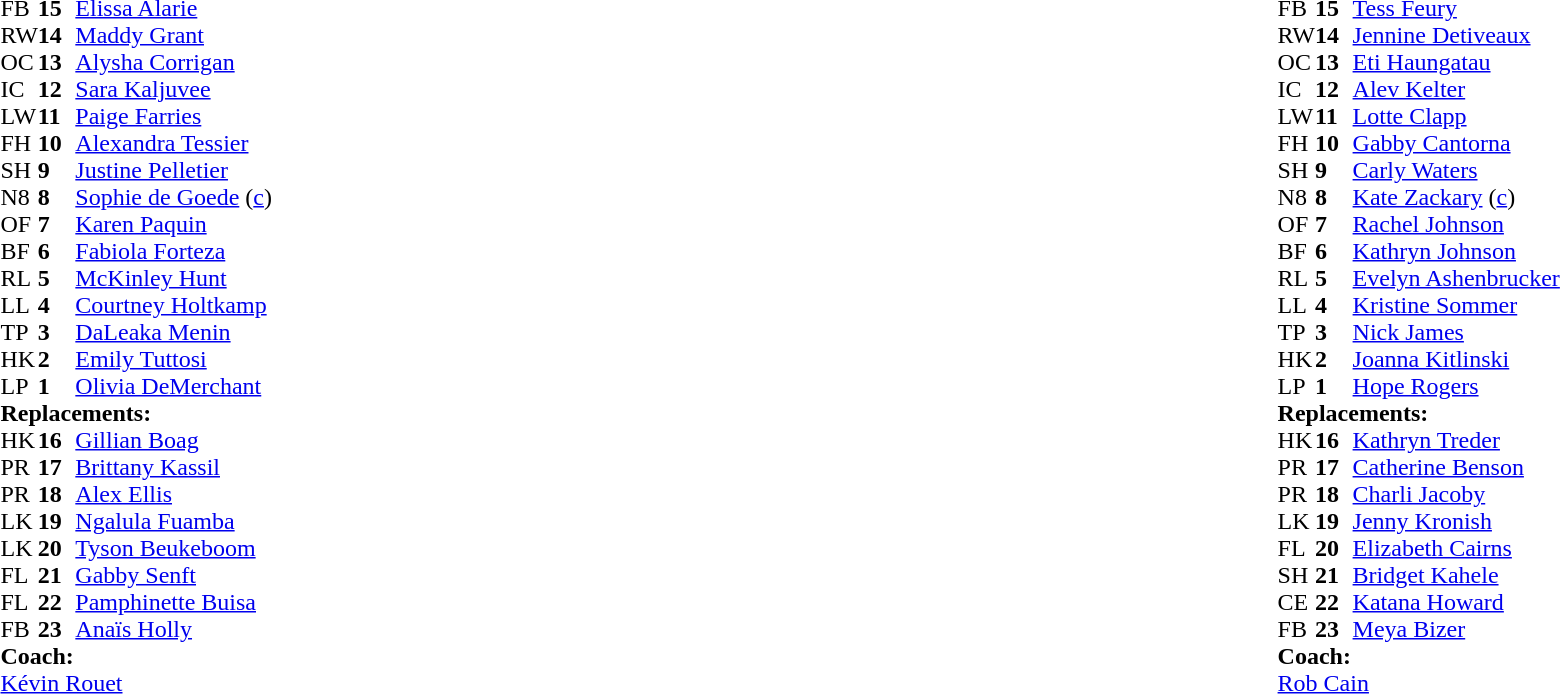<table style="width:100%">
<tr>
<td style="vertical-align:top;width:50%"><br><table cellspacing="0" cellpadding="0">
<tr>
<th width="25"></th>
<th width="25"></th>
</tr>
<tr>
<td style="vertical-align:top;width:0%"></td>
</tr>
<tr>
<td>FB</td>
<td><strong>15</strong></td>
<td><a href='#'>Elissa Alarie</a></td>
</tr>
<tr f>
<td>RW</td>
<td><strong>14</strong></td>
<td><a href='#'>Maddy Grant</a></td>
</tr>
<tr>
<td>OC</td>
<td><strong>13</strong></td>
<td><a href='#'>Alysha Corrigan</a></td>
</tr>
<tr>
<td>IC</td>
<td><strong>12</strong></td>
<td><a href='#'>Sara Kaljuvee</a></td>
<td></td>
<td></td>
</tr>
<tr>
<td>LW</td>
<td><strong>11</strong></td>
<td><a href='#'>Paige Farries</a></td>
</tr>
<tr>
<td>FH</td>
<td><strong>10</strong></td>
<td><a href='#'>Alexandra Tessier</a></td>
</tr>
<tr>
<td>SH</td>
<td><strong>9</strong></td>
<td><a href='#'>Justine Pelletier</a></td>
</tr>
<tr>
<td>N8</td>
<td><strong>8</strong></td>
<td><a href='#'>Sophie de Goede</a> (<a href='#'>c</a>)</td>
<td></td>
<td></td>
</tr>
<tr>
<td>OF</td>
<td><strong>7</strong></td>
<td><a href='#'>Karen Paquin</a></td>
<td></td>
<td></td>
</tr>
<tr>
<td>BF</td>
<td><strong>6</strong></td>
<td><a href='#'>Fabiola Forteza</a></td>
</tr>
<tr>
<td>RL</td>
<td><strong>5</strong></td>
<td><a href='#'>McKinley Hunt</a></td>
<td></td>
<td></td>
</tr>
<tr>
<td>LL</td>
<td><strong>4</strong></td>
<td><a href='#'>Courtney Holtkamp</a></td>
<td></td>
<td></td>
</tr>
<tr>
<td>TP</td>
<td><strong>3</strong></td>
<td><a href='#'>DaLeaka Menin</a></td>
<td></td>
<td></td>
</tr>
<tr>
<td>HK</td>
<td><strong>2</strong></td>
<td><a href='#'>Emily Tuttosi</a></td>
<td></td>
<td></td>
</tr>
<tr>
<td>LP</td>
<td><strong>1</strong></td>
<td><a href='#'>Olivia DeMerchant</a></td>
<td></td>
<td></td>
</tr>
<tr>
<td colspan=3><strong>Replacements:</strong></td>
</tr>
<tr>
<td>HK</td>
<td><strong>16</strong></td>
<td><a href='#'>Gillian Boag</a></td>
<td></td>
<td></td>
</tr>
<tr>
<td>PR</td>
<td><strong>17</strong></td>
<td><a href='#'>Brittany Kassil</a></td>
<td></td>
<td></td>
</tr>
<tr>
<td>PR</td>
<td><strong>18</strong></td>
<td><a href='#'>Alex Ellis</a></td>
<td></td>
<td></td>
<td></td>
<td></td>
</tr>
<tr>
<td>LK</td>
<td><strong>19</strong></td>
<td><a href='#'>Ngalula Fuamba</a></td>
<td></td>
<td></td>
</tr>
<tr>
<td>LK</td>
<td><strong>20</strong></td>
<td><a href='#'>Tyson Beukeboom</a></td>
<td></td>
<td></td>
</tr>
<tr>
<td>FL</td>
<td><strong>21</strong></td>
<td><a href='#'>Gabby Senft</a></td>
<td></td>
<td></td>
</tr>
<tr>
<td>FL</td>
<td><strong>22</strong></td>
<td><a href='#'>Pamphinette Buisa</a></td>
<td></td>
<td></td>
</tr>
<tr>
<td>FB</td>
<td><strong>23</strong></td>
<td><a href='#'>Anaïs Holly</a></td>
<td></td>
<td></td>
</tr>
<tr>
<td colspan=3><strong>Coach:</strong></td>
</tr>
<tr>
<td colspan="4"> <a href='#'>Kévin Rouet</a></td>
</tr>
</table>
</td>
<td style="vertical-align:top"></td>
<td style="vertical-align:top; width:50%"><br><table cellspacing="0" cellpadding="0" style="margin:auto">
<tr>
<th width="25"></th>
<th width="25"></th>
</tr>
<tr>
<td>FB</td>
<td><strong>15</strong></td>
<td><a href='#'>Tess Feury</a></td>
</tr>
<tr>
<td>RW</td>
<td><strong>14</strong></td>
<td><a href='#'>Jennine Detiveaux</a></td>
<td></td>
<td></td>
</tr>
<tr>
<td>OC</td>
<td><strong>13</strong></td>
<td><a href='#'>Eti Haungatau</a></td>
</tr>
<tr>
<td>IC</td>
<td><strong>12</strong></td>
<td><a href='#'>Alev Kelter</a></td>
<td></td>
</tr>
<tr>
<td>LW</td>
<td><strong>11</strong></td>
<td><a href='#'>Lotte Clapp</a></td>
</tr>
<tr>
<td>FH</td>
<td><strong>10</strong></td>
<td><a href='#'>Gabby Cantorna</a></td>
<td></td>
<td></td>
</tr>
<tr>
<td>SH</td>
<td><strong>9</strong></td>
<td><a href='#'>Carly Waters</a></td>
<td></td>
<td></td>
</tr>
<tr>
<td>N8</td>
<td><strong>8</strong></td>
<td><a href='#'>Kate Zackary</a> (<a href='#'>c</a>)</td>
</tr>
<tr>
<td>OF</td>
<td><strong>7</strong></td>
<td><a href='#'>Rachel Johnson</a></td>
</tr>
<tr>
<td>BF</td>
<td><strong>6</strong></td>
<td><a href='#'>Kathryn Johnson</a></td>
<td></td>
<td></td>
</tr>
<tr>
<td>RL</td>
<td><strong>5</strong></td>
<td><a href='#'>Evelyn Ashenbrucker</a></td>
</tr>
<tr>
<td>LL</td>
<td><strong>4</strong></td>
<td><a href='#'>Kristine Sommer</a></td>
<td></td>
<td></td>
</tr>
<tr>
<td>TP</td>
<td><strong>3</strong></td>
<td><a href='#'>Nick James</a></td>
<td></td>
<td></td>
</tr>
<tr>
<td>HK</td>
<td><strong>2</strong></td>
<td><a href='#'>Joanna Kitlinski</a></td>
<td></td>
<td></td>
</tr>
<tr>
<td>LP</td>
<td><strong>1</strong></td>
<td><a href='#'>Hope Rogers</a></td>
<td></td>
<td></td>
</tr>
<tr>
<td colspan=3><strong>Replacements:</strong></td>
</tr>
<tr>
<td>HK</td>
<td><strong>16</strong></td>
<td><a href='#'>Kathryn Treder</a></td>
<td></td>
<td></td>
</tr>
<tr>
<td>PR</td>
<td><strong>17</strong></td>
<td><a href='#'>Catherine Benson</a></td>
<td></td>
<td></td>
</tr>
<tr>
<td>PR</td>
<td><strong>18</strong></td>
<td><a href='#'>Charli Jacoby</a></td>
<td></td>
<td></td>
</tr>
<tr>
<td>LK</td>
<td><strong>19</strong></td>
<td><a href='#'>Jenny Kronish</a></td>
<td></td>
<td></td>
</tr>
<tr>
<td>FL</td>
<td><strong>20</strong></td>
<td><a href='#'>Elizabeth Cairns</a></td>
<td></td>
<td></td>
</tr>
<tr>
<td>SH</td>
<td><strong>21</strong></td>
<td><a href='#'>Bridget Kahele</a></td>
<td></td>
<td></td>
</tr>
<tr>
<td>CE</td>
<td><strong>22</strong></td>
<td><a href='#'>Katana Howard</a></td>
<td></td>
<td></td>
</tr>
<tr>
<td>FB</td>
<td><strong>23</strong></td>
<td><a href='#'>Meya Bizer</a></td>
<td></td>
<td></td>
</tr>
<tr>
<td colspan=3><strong>Coach:</strong></td>
</tr>
<tr>
<td colspan="4"> <a href='#'>Rob Cain</a></td>
</tr>
</table>
</td>
</tr>
</table>
